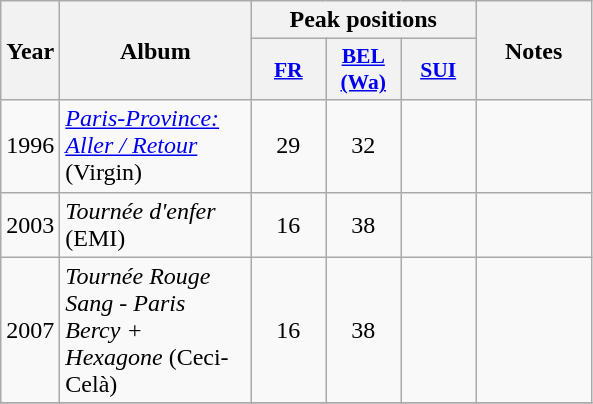<table class="wikitable">
<tr>
<th align="center" rowspan="2" width="10">Year</th>
<th align="center" rowspan="2" width="120">Album</th>
<th align="center" colspan="3" width="20">Peak positions</th>
<th align="center" rowspan="2" width="70">Notes</th>
</tr>
<tr>
<th scope="col" style="width:3em;font-size:90%;"><a href='#'>FR</a><br></th>
<th scope="col" style="width:3em;font-size:90%;"><a href='#'>BEL <br>(Wa)</a><br></th>
<th scope="col" style="width:3em;font-size:90%;"><a href='#'>SUI</a></th>
</tr>
<tr>
<td style="text-align:center;">1996</td>
<td><em><a href='#'>Paris-Province: Aller / Retour</a></em> (Virgin)</td>
<td style="text-align:center;">29</td>
<td style="text-align:center;">32</td>
<td style="text-align:center;"></td>
<td style="text-align:center;"></td>
</tr>
<tr>
<td style="text-align:center;">2003</td>
<td><em>Tournée d'enfer</em> (EMI)</td>
<td style="text-align:center;">16</td>
<td style="text-align:center;">38</td>
<td style="text-align:center;"></td>
<td style="text-align:center;"></td>
</tr>
<tr>
<td style="text-align:center;">2007</td>
<td><em>Tournée Rouge Sang - Paris Bercy + Hexagone</em> (Ceci-Celà)</td>
<td style="text-align:center;">16</td>
<td style="text-align:center;">38</td>
<td style="text-align:center;"></td>
<td style="text-align:center;"></td>
</tr>
<tr>
</tr>
</table>
